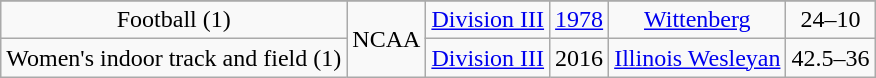<table class="wikitable">
<tr>
</tr>
<tr align="center">
<td rowspan="1">Football (1)</td>
<td rowspan="2">NCAA</td>
<td rowspan="1"><a href='#'>Division III</a></td>
<td><a href='#'>1978</a></td>
<td><a href='#'>Wittenberg</a></td>
<td>24–10</td>
</tr>
<tr align="center">
<td rowspan="1">Women's indoor track and field (1)</td>
<td rowspan="1"><a href='#'>Division III</a></td>
<td>2016</td>
<td><a href='#'>Illinois Wesleyan</a></td>
<td>42.5–36</td>
</tr>
</table>
